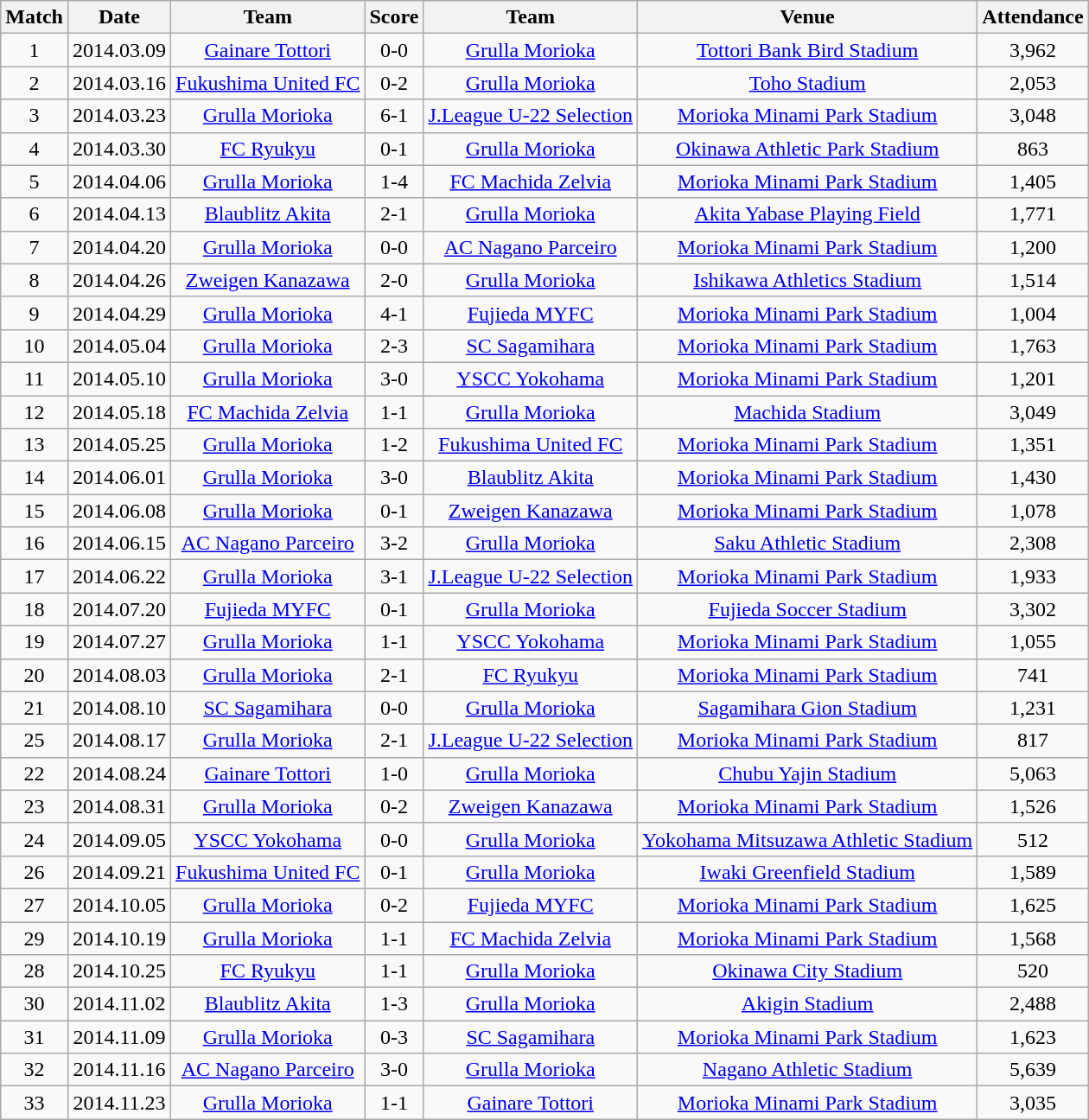<table class="wikitable" style="text-align:center;">
<tr>
<th>Match</th>
<th>Date</th>
<th>Team</th>
<th>Score</th>
<th>Team</th>
<th>Venue</th>
<th>Attendance</th>
</tr>
<tr>
<td>1</td>
<td>2014.03.09</td>
<td><a href='#'>Gainare Tottori</a></td>
<td>0-0</td>
<td><a href='#'>Grulla Morioka</a></td>
<td><a href='#'>Tottori Bank Bird Stadium</a></td>
<td>3,962</td>
</tr>
<tr>
<td>2</td>
<td>2014.03.16</td>
<td><a href='#'>Fukushima United FC</a></td>
<td>0-2</td>
<td><a href='#'>Grulla Morioka</a></td>
<td><a href='#'>Toho Stadium</a></td>
<td>2,053</td>
</tr>
<tr>
<td>3</td>
<td>2014.03.23</td>
<td><a href='#'>Grulla Morioka</a></td>
<td>6-1</td>
<td><a href='#'>J.League U-22 Selection</a></td>
<td><a href='#'>Morioka Minami Park Stadium</a></td>
<td>3,048</td>
</tr>
<tr>
<td>4</td>
<td>2014.03.30</td>
<td><a href='#'>FC Ryukyu</a></td>
<td>0-1</td>
<td><a href='#'>Grulla Morioka</a></td>
<td><a href='#'>Okinawa Athletic Park Stadium</a></td>
<td>863</td>
</tr>
<tr>
<td>5</td>
<td>2014.04.06</td>
<td><a href='#'>Grulla Morioka</a></td>
<td>1-4</td>
<td><a href='#'>FC Machida Zelvia</a></td>
<td><a href='#'>Morioka Minami Park Stadium</a></td>
<td>1,405</td>
</tr>
<tr>
<td>6</td>
<td>2014.04.13</td>
<td><a href='#'>Blaublitz Akita</a></td>
<td>2-1</td>
<td><a href='#'>Grulla Morioka</a></td>
<td><a href='#'>Akita Yabase Playing Field</a></td>
<td>1,771</td>
</tr>
<tr>
<td>7</td>
<td>2014.04.20</td>
<td><a href='#'>Grulla Morioka</a></td>
<td>0-0</td>
<td><a href='#'>AC Nagano Parceiro</a></td>
<td><a href='#'>Morioka Minami Park Stadium</a></td>
<td>1,200</td>
</tr>
<tr>
<td>8</td>
<td>2014.04.26</td>
<td><a href='#'>Zweigen Kanazawa</a></td>
<td>2-0</td>
<td><a href='#'>Grulla Morioka</a></td>
<td><a href='#'>Ishikawa Athletics Stadium</a></td>
<td>1,514</td>
</tr>
<tr>
<td>9</td>
<td>2014.04.29</td>
<td><a href='#'>Grulla Morioka</a></td>
<td>4-1</td>
<td><a href='#'>Fujieda MYFC</a></td>
<td><a href='#'>Morioka Minami Park Stadium</a></td>
<td>1,004</td>
</tr>
<tr>
<td>10</td>
<td>2014.05.04</td>
<td><a href='#'>Grulla Morioka</a></td>
<td>2-3</td>
<td><a href='#'>SC Sagamihara</a></td>
<td><a href='#'>Morioka Minami Park Stadium</a></td>
<td>1,763</td>
</tr>
<tr>
<td>11</td>
<td>2014.05.10</td>
<td><a href='#'>Grulla Morioka</a></td>
<td>3-0</td>
<td><a href='#'>YSCC Yokohama</a></td>
<td><a href='#'>Morioka Minami Park Stadium</a></td>
<td>1,201</td>
</tr>
<tr>
<td>12</td>
<td>2014.05.18</td>
<td><a href='#'>FC Machida Zelvia</a></td>
<td>1-1</td>
<td><a href='#'>Grulla Morioka</a></td>
<td><a href='#'>Machida Stadium</a></td>
<td>3,049</td>
</tr>
<tr>
<td>13</td>
<td>2014.05.25</td>
<td><a href='#'>Grulla Morioka</a></td>
<td>1-2</td>
<td><a href='#'>Fukushima United FC</a></td>
<td><a href='#'>Morioka Minami Park Stadium</a></td>
<td>1,351</td>
</tr>
<tr>
<td>14</td>
<td>2014.06.01</td>
<td><a href='#'>Grulla Morioka</a></td>
<td>3-0</td>
<td><a href='#'>Blaublitz Akita</a></td>
<td><a href='#'>Morioka Minami Park Stadium</a></td>
<td>1,430</td>
</tr>
<tr>
<td>15</td>
<td>2014.06.08</td>
<td><a href='#'>Grulla Morioka</a></td>
<td>0-1</td>
<td><a href='#'>Zweigen Kanazawa</a></td>
<td><a href='#'>Morioka Minami Park Stadium</a></td>
<td>1,078</td>
</tr>
<tr>
<td>16</td>
<td>2014.06.15</td>
<td><a href='#'>AC Nagano Parceiro</a></td>
<td>3-2</td>
<td><a href='#'>Grulla Morioka</a></td>
<td><a href='#'>Saku Athletic Stadium</a></td>
<td>2,308</td>
</tr>
<tr>
<td>17</td>
<td>2014.06.22</td>
<td><a href='#'>Grulla Morioka</a></td>
<td>3-1</td>
<td><a href='#'>J.League U-22 Selection</a></td>
<td><a href='#'>Morioka Minami Park Stadium</a></td>
<td>1,933</td>
</tr>
<tr>
<td>18</td>
<td>2014.07.20</td>
<td><a href='#'>Fujieda MYFC</a></td>
<td>0-1</td>
<td><a href='#'>Grulla Morioka</a></td>
<td><a href='#'>Fujieda Soccer Stadium</a></td>
<td>3,302</td>
</tr>
<tr>
<td>19</td>
<td>2014.07.27</td>
<td><a href='#'>Grulla Morioka</a></td>
<td>1-1</td>
<td><a href='#'>YSCC Yokohama</a></td>
<td><a href='#'>Morioka Minami Park Stadium</a></td>
<td>1,055</td>
</tr>
<tr>
<td>20</td>
<td>2014.08.03</td>
<td><a href='#'>Grulla Morioka</a></td>
<td>2-1</td>
<td><a href='#'>FC Ryukyu</a></td>
<td><a href='#'>Morioka Minami Park Stadium</a></td>
<td>741</td>
</tr>
<tr>
<td>21</td>
<td>2014.08.10</td>
<td><a href='#'>SC Sagamihara</a></td>
<td>0-0</td>
<td><a href='#'>Grulla Morioka</a></td>
<td><a href='#'>Sagamihara Gion Stadium</a></td>
<td>1,231</td>
</tr>
<tr>
<td>25</td>
<td>2014.08.17</td>
<td><a href='#'>Grulla Morioka</a></td>
<td>2-1</td>
<td><a href='#'>J.League U-22 Selection</a></td>
<td><a href='#'>Morioka Minami Park Stadium</a></td>
<td>817</td>
</tr>
<tr>
<td>22</td>
<td>2014.08.24</td>
<td><a href='#'>Gainare Tottori</a></td>
<td>1-0</td>
<td><a href='#'>Grulla Morioka</a></td>
<td><a href='#'>Chubu Yajin Stadium</a></td>
<td>5,063</td>
</tr>
<tr>
<td>23</td>
<td>2014.08.31</td>
<td><a href='#'>Grulla Morioka</a></td>
<td>0-2</td>
<td><a href='#'>Zweigen Kanazawa</a></td>
<td><a href='#'>Morioka Minami Park Stadium</a></td>
<td>1,526</td>
</tr>
<tr>
<td>24</td>
<td>2014.09.05</td>
<td><a href='#'>YSCC Yokohama</a></td>
<td>0-0</td>
<td><a href='#'>Grulla Morioka</a></td>
<td><a href='#'>Yokohama Mitsuzawa Athletic Stadium</a></td>
<td>512</td>
</tr>
<tr>
<td>26</td>
<td>2014.09.21</td>
<td><a href='#'>Fukushima United FC</a></td>
<td>0-1</td>
<td><a href='#'>Grulla Morioka</a></td>
<td><a href='#'>Iwaki Greenfield Stadium</a></td>
<td>1,589</td>
</tr>
<tr>
<td>27</td>
<td>2014.10.05</td>
<td><a href='#'>Grulla Morioka</a></td>
<td>0-2</td>
<td><a href='#'>Fujieda MYFC</a></td>
<td><a href='#'>Morioka Minami Park Stadium</a></td>
<td>1,625</td>
</tr>
<tr>
<td>29</td>
<td>2014.10.19</td>
<td><a href='#'>Grulla Morioka</a></td>
<td>1-1</td>
<td><a href='#'>FC Machida Zelvia</a></td>
<td><a href='#'>Morioka Minami Park Stadium</a></td>
<td>1,568</td>
</tr>
<tr>
<td>28</td>
<td>2014.10.25</td>
<td><a href='#'>FC Ryukyu</a></td>
<td>1-1</td>
<td><a href='#'>Grulla Morioka</a></td>
<td><a href='#'>Okinawa City Stadium</a></td>
<td>520</td>
</tr>
<tr>
<td>30</td>
<td>2014.11.02</td>
<td><a href='#'>Blaublitz Akita</a></td>
<td>1-3</td>
<td><a href='#'>Grulla Morioka</a></td>
<td><a href='#'>Akigin Stadium</a></td>
<td>2,488</td>
</tr>
<tr>
<td>31</td>
<td>2014.11.09</td>
<td><a href='#'>Grulla Morioka</a></td>
<td>0-3</td>
<td><a href='#'>SC Sagamihara</a></td>
<td><a href='#'>Morioka Minami Park Stadium</a></td>
<td>1,623</td>
</tr>
<tr>
<td>32</td>
<td>2014.11.16</td>
<td><a href='#'>AC Nagano Parceiro</a></td>
<td>3-0</td>
<td><a href='#'>Grulla Morioka</a></td>
<td><a href='#'>Nagano Athletic Stadium</a></td>
<td>5,639</td>
</tr>
<tr>
<td>33</td>
<td>2014.11.23</td>
<td><a href='#'>Grulla Morioka</a></td>
<td>1-1</td>
<td><a href='#'>Gainare Tottori</a></td>
<td><a href='#'>Morioka Minami Park Stadium</a></td>
<td>3,035</td>
</tr>
</table>
